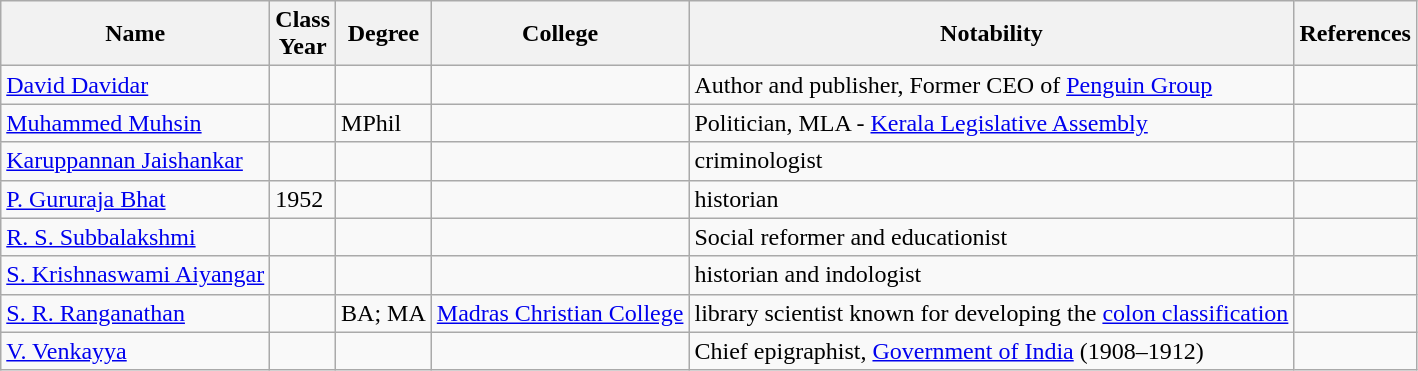<table class="wikitable">
<tr>
<th>Name</th>
<th>Class<br>Year</th>
<th>Degree</th>
<th>College</th>
<th>Notability</th>
<th>References</th>
</tr>
<tr>
<td><a href='#'>David Davidar</a></td>
<td></td>
<td></td>
<td></td>
<td>Author and publisher, Former CEO of <a href='#'>Penguin Group</a></td>
<td></td>
</tr>
<tr>
<td><a href='#'>Muhammed Muhsin</a></td>
<td></td>
<td>MPhil</td>
<td></td>
<td>Politician, MLA - <a href='#'>Kerala Legislative Assembly</a></td>
<td></td>
</tr>
<tr>
<td><a href='#'>Karuppannan Jaishankar</a></td>
<td></td>
<td></td>
<td></td>
<td>criminologist</td>
<td></td>
</tr>
<tr>
<td><a href='#'>P. Gururaja Bhat</a></td>
<td>1952</td>
<td></td>
<td></td>
<td>historian</td>
<td></td>
</tr>
<tr>
<td><a href='#'>R. S. Subbalakshmi</a></td>
<td></td>
<td></td>
<td></td>
<td>Social reformer and educationist</td>
<td></td>
</tr>
<tr>
<td><a href='#'>S. Krishnaswami Aiyangar</a></td>
<td></td>
<td></td>
<td></td>
<td>historian and indologist</td>
<td></td>
</tr>
<tr>
<td><a href='#'>S. R. Ranganathan</a></td>
<td></td>
<td>BA; MA</td>
<td><a href='#'>Madras Christian College</a></td>
<td>library scientist known for developing the <a href='#'>colon classification</a></td>
<td></td>
</tr>
<tr>
<td><a href='#'>V. Venkayya</a></td>
<td></td>
<td></td>
<td></td>
<td>Chief epigraphist, <a href='#'>Government of India</a> (1908–1912)</td>
<td></td>
</tr>
</table>
